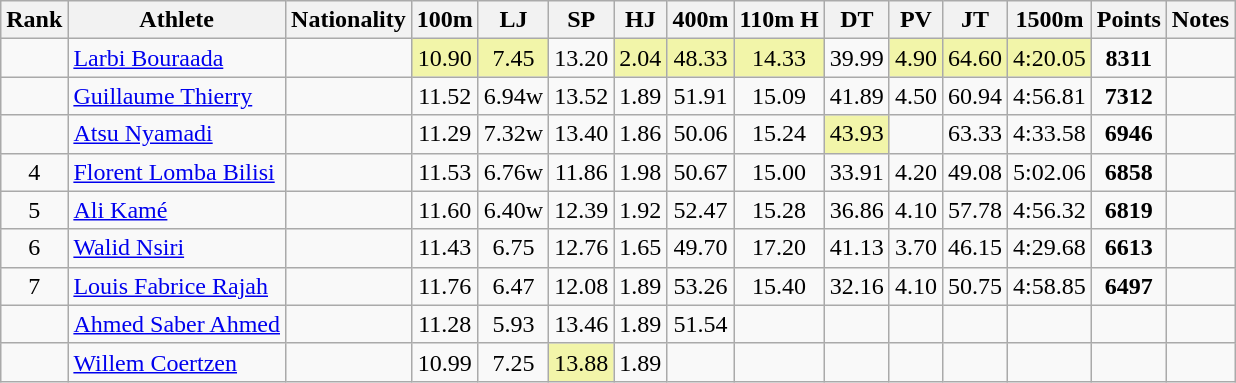<table class="wikitable sortable" style=" text-align:center;">
<tr>
<th>Rank</th>
<th>Athlete</th>
<th>Nationality</th>
<th>100m</th>
<th>LJ</th>
<th>SP</th>
<th>HJ</th>
<th>400m</th>
<th>110m H</th>
<th>DT</th>
<th>PV</th>
<th>JT</th>
<th>1500m</th>
<th>Points</th>
<th>Notes</th>
</tr>
<tr>
<td></td>
<td align=left><a href='#'>Larbi Bouraada</a></td>
<td align=left></td>
<td bgcolor=#F2F5A9>10.90</td>
<td bgcolor=#F2F5A9>7.45</td>
<td>13.20</td>
<td bgcolor=#F2F5A9>2.04</td>
<td bgcolor=#F2F5A9>48.33</td>
<td bgcolor=#F2F5A9>14.33</td>
<td>39.99</td>
<td bgcolor=#F2F5A9>4.90</td>
<td bgcolor=#F2F5A9>64.60</td>
<td bgcolor=#F2F5A9>4:20.05</td>
<td><strong>8311</strong></td>
<td></td>
</tr>
<tr>
<td></td>
<td align=left><a href='#'>Guillaume Thierry</a></td>
<td align=left></td>
<td>11.52</td>
<td>6.94w</td>
<td>13.52</td>
<td>1.89</td>
<td>51.91</td>
<td>15.09</td>
<td>41.89</td>
<td>4.50</td>
<td>60.94</td>
<td>4:56.81</td>
<td><strong>7312</strong></td>
<td></td>
</tr>
<tr>
<td></td>
<td align=left><a href='#'>Atsu Nyamadi</a></td>
<td align=left></td>
<td>11.29</td>
<td>7.32w</td>
<td>13.40</td>
<td>1.86</td>
<td>50.06</td>
<td>15.24</td>
<td bgcolor=#F2F5A9>43.93</td>
<td></td>
<td>63.33</td>
<td>4:33.58</td>
<td><strong>6946</strong></td>
<td></td>
</tr>
<tr>
<td>4</td>
<td align=left><a href='#'>Florent Lomba Bilisi</a></td>
<td align=left></td>
<td>11.53</td>
<td>6.76w</td>
<td>11.86</td>
<td>1.98</td>
<td>50.67</td>
<td>15.00</td>
<td>33.91</td>
<td>4.20</td>
<td>49.08</td>
<td>5:02.06</td>
<td><strong>6858</strong></td>
<td></td>
</tr>
<tr>
<td>5</td>
<td align=left><a href='#'>Ali Kamé</a></td>
<td align=left></td>
<td>11.60</td>
<td>6.40w</td>
<td>12.39</td>
<td>1.92</td>
<td>52.47</td>
<td>15.28</td>
<td>36.86</td>
<td>4.10</td>
<td>57.78</td>
<td>4:56.32</td>
<td><strong>6819</strong></td>
<td></td>
</tr>
<tr>
<td>6</td>
<td align=left><a href='#'>Walid Nsiri</a></td>
<td align=left></td>
<td>11.43</td>
<td>6.75</td>
<td>12.76</td>
<td>1.65</td>
<td>49.70</td>
<td>17.20</td>
<td>41.13</td>
<td>3.70</td>
<td>46.15</td>
<td>4:29.68</td>
<td><strong>6613</strong></td>
<td></td>
</tr>
<tr>
<td>7</td>
<td align=left><a href='#'>Louis Fabrice Rajah</a></td>
<td align=left></td>
<td>11.76</td>
<td>6.47</td>
<td>12.08</td>
<td>1.89</td>
<td>53.26</td>
<td>15.40</td>
<td>32.16</td>
<td>4.10</td>
<td>50.75</td>
<td>4:58.85</td>
<td><strong>6497</strong></td>
<td></td>
</tr>
<tr>
<td></td>
<td align=left><a href='#'>Ahmed Saber Ahmed</a></td>
<td align=left></td>
<td>11.28</td>
<td>5.93</td>
<td>13.46</td>
<td>1.89</td>
<td>51.54</td>
<td></td>
<td></td>
<td></td>
<td></td>
<td></td>
<td><strong></strong></td>
<td></td>
</tr>
<tr>
<td></td>
<td align=left><a href='#'>Willem Coertzen</a></td>
<td align=left></td>
<td>10.99</td>
<td>7.25</td>
<td bgcolor=#F2F5A9>13.88</td>
<td>1.89</td>
<td></td>
<td></td>
<td></td>
<td></td>
<td></td>
<td></td>
<td><strong></strong></td>
<td></td>
</tr>
</table>
